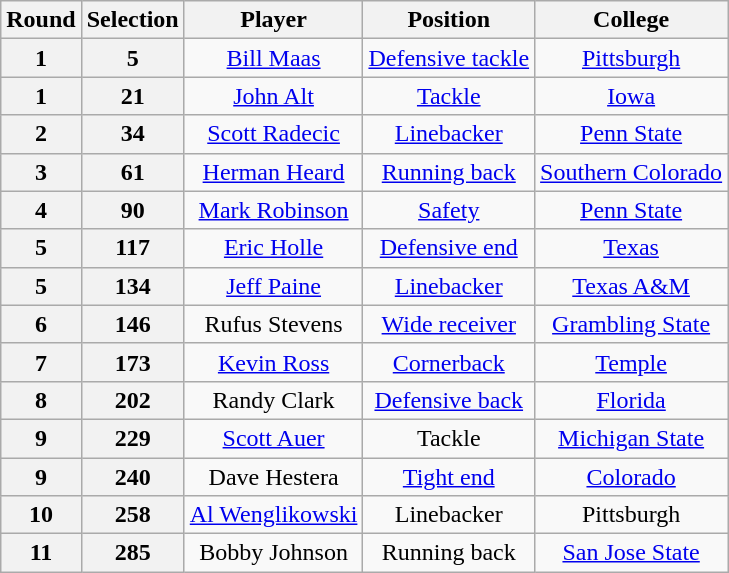<table class="wikitable" style="text-align:center">
<tr>
<th>Round</th>
<th>Selection</th>
<th>Player</th>
<th>Position</th>
<th>College</th>
</tr>
<tr>
<th>1</th>
<th>5</th>
<td><a href='#'>Bill Maas</a></td>
<td><a href='#'>Defensive tackle</a></td>
<td><a href='#'>Pittsburgh</a></td>
</tr>
<tr>
<th>1</th>
<th>21</th>
<td><a href='#'>John Alt</a></td>
<td><a href='#'>Tackle</a></td>
<td><a href='#'>Iowa</a></td>
</tr>
<tr>
<th>2</th>
<th>34</th>
<td><a href='#'>Scott Radecic</a></td>
<td><a href='#'>Linebacker</a></td>
<td><a href='#'>Penn State</a></td>
</tr>
<tr>
<th>3</th>
<th>61</th>
<td><a href='#'>Herman Heard</a></td>
<td><a href='#'>Running back</a></td>
<td><a href='#'>Southern Colorado</a></td>
</tr>
<tr>
<th>4</th>
<th>90</th>
<td><a href='#'>Mark Robinson</a></td>
<td><a href='#'>Safety</a></td>
<td><a href='#'>Penn State</a></td>
</tr>
<tr>
<th>5</th>
<th>117</th>
<td><a href='#'>Eric Holle</a></td>
<td><a href='#'>Defensive end</a></td>
<td><a href='#'>Texas</a></td>
</tr>
<tr>
<th>5</th>
<th>134</th>
<td><a href='#'>Jeff Paine</a></td>
<td><a href='#'>Linebacker</a></td>
<td><a href='#'>Texas A&M</a></td>
</tr>
<tr>
<th>6</th>
<th>146</th>
<td>Rufus Stevens</td>
<td><a href='#'>Wide receiver</a></td>
<td><a href='#'>Grambling State</a></td>
</tr>
<tr>
<th>7</th>
<th>173</th>
<td><a href='#'>Kevin Ross</a></td>
<td><a href='#'>Cornerback</a></td>
<td><a href='#'>Temple</a></td>
</tr>
<tr>
<th>8</th>
<th>202</th>
<td>Randy Clark</td>
<td><a href='#'>Defensive back</a></td>
<td><a href='#'>Florida</a></td>
</tr>
<tr>
<th>9</th>
<th>229</th>
<td><a href='#'>Scott Auer</a></td>
<td>Tackle</td>
<td><a href='#'>Michigan State</a></td>
</tr>
<tr>
<th>9</th>
<th>240</th>
<td>Dave Hestera</td>
<td><a href='#'>Tight end</a></td>
<td><a href='#'>Colorado</a></td>
</tr>
<tr>
<th>10</th>
<th>258</th>
<td><a href='#'>Al Wenglikowski</a></td>
<td>Linebacker</td>
<td>Pittsburgh</td>
</tr>
<tr>
<th>11</th>
<th>285</th>
<td>Bobby Johnson</td>
<td>Running back</td>
<td><a href='#'>San Jose State</a></td>
</tr>
</table>
